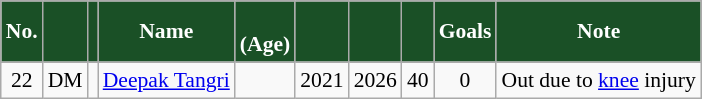<table class="wikitable" style="text-align:center; font-size:90%;">
<tr>
<th style="background:#1A5026; color:white; text-align:center;">No.</th>
<th style="background:#1A5026; color:white; text-align:center;"></th>
<th style="background:#1A5026; color:white; text-align:center;"></th>
<th style="background:#1A5026; color:white; text-align:center;">Name</th>
<th style="background:#1A5026; color: white; text-align: center;"><br>(Age)</th>
<th style="background:#1A5026; color: white; text-align: center;"></th>
<th style="background:#1A5026; color: white; text-align: center;"></th>
<th style="background:#1A5026; color: white; text-align: center;"></th>
<th style="background:#1A5026; color: white; text-align: center;">Goals</th>
<th style="background:#1A5026; color: white; text-align: center;">Note</th>
</tr>
<tr>
<td>22</td>
<td>DM</td>
<td></td>
<td align=left><a href='#'>Deepak Tangri</a></td>
<td></td>
<td>2021</td>
<td>2026</td>
<td>40</td>
<td>0</td>
<td>Out due to <a href='#'>knee</a> injury</td>
</tr>
</table>
